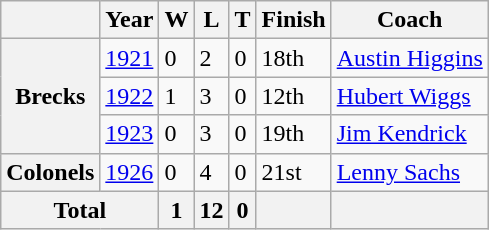<table class="wikitable">
<tr>
<th></th>
<th>Year</th>
<th>W</th>
<th>L</th>
<th>T</th>
<th>Finish</th>
<th>Coach</th>
</tr>
<tr>
<th rowspan="3">Brecks</th>
<td><a href='#'>1921</a></td>
<td>0</td>
<td>2</td>
<td>0</td>
<td>18th</td>
<td><a href='#'>Austin Higgins</a></td>
</tr>
<tr>
<td><a href='#'>1922</a></td>
<td>1</td>
<td>3</td>
<td>0</td>
<td>12th</td>
<td><a href='#'>Hubert Wiggs</a></td>
</tr>
<tr>
<td><a href='#'>1923</a></td>
<td>0</td>
<td>3</td>
<td>0</td>
<td>19th</td>
<td><a href='#'>Jim Kendrick</a></td>
</tr>
<tr>
<th>Colonels</th>
<td><a href='#'>1926</a></td>
<td>0</td>
<td>4</td>
<td>0</td>
<td>21st</td>
<td><a href='#'>Lenny Sachs</a></td>
</tr>
<tr>
<th colspan="2">Total</th>
<th>1</th>
<th>12</th>
<th>0</th>
<th></th>
<th></th>
</tr>
</table>
